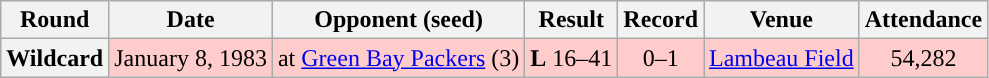<table class="wikitable" style="text-align:center">
<tr>
<th>Round</th>
<th>Date</th>
<th>Opponent (seed)</th>
<th>Result</th>
<th>Record</th>
<th>Venue</th>
<th>Attendance</th>
</tr>
<tr style="background:#fcc">
<th>Wildcard</th>
<td>January 8, 1983</td>
<td>at <a href='#'>Green Bay Packers</a> (3)</td>
<td><strong>L</strong> 16–41</td>
<td>0–1</td>
<td><a href='#'>Lambeau Field</a></td>
<td>54,282</td>
</tr>
</table>
